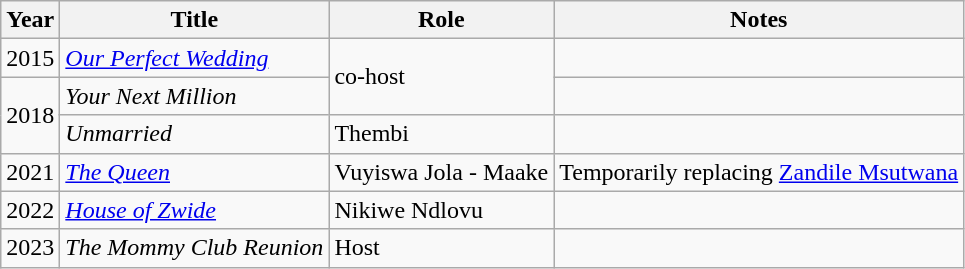<table class ="wikitable">
<tr>
<th>Year</th>
<th>Title</th>
<th>Role</th>
<th>Notes</th>
</tr>
<tr>
<td>2015</td>
<td><em><a href='#'>Our Perfect Wedding</a></em></td>
<td rowspan="2">co-host</td>
<td></td>
</tr>
<tr>
<td rowspan="2">2018</td>
<td><em>Your Next Million</em></td>
<td></td>
</tr>
<tr>
<td><em>Unmarried</em></td>
<td>Thembi</td>
<td></td>
</tr>
<tr>
<td>2021</td>
<td><em><a href='#'>The Queen</a></em></td>
<td>Vuyiswa Jola - Maake</td>
<td>Temporarily replacing <a href='#'>Zandile Msutwana</a></td>
</tr>
<tr>
<td>2022</td>
<td><em><a href='#'>House of Zwide</a></em></td>
<td>Nikiwe Ndlovu</td>
<td></td>
</tr>
<tr>
<td>2023</td>
<td><em>The Mommy Club Reunion</em></td>
<td>Host</td>
<td></td>
</tr>
</table>
